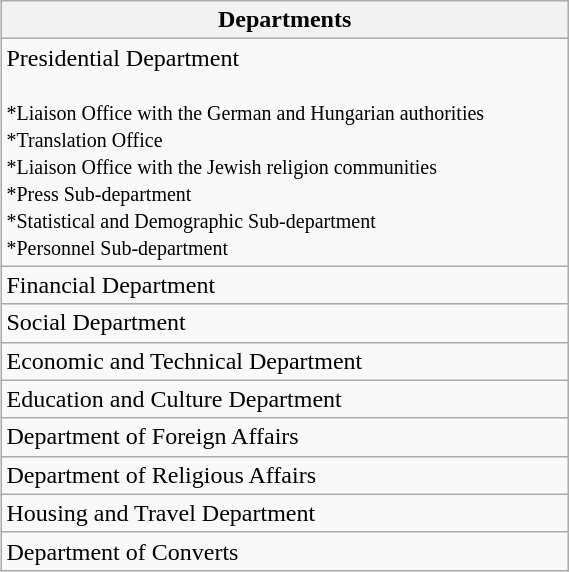<table class="wikitable" style="width:30%; float:right;">
<tr>
<th>Departments</th>
</tr>
<tr>
<td>Presidential Department<br><br><small>*Liaison Office with the German and Hungarian authorities</small><br>
<small>*Translation Office</small><br>
<small>*Liaison Office with the Jewish religion communities</small><br>
<small>*Press Sub-department</small><br>
<small>*Statistical and Demographic Sub-department</small><br>
<small>*Personnel Sub-department</small><br></td>
</tr>
<tr>
<td>Financial Department</td>
</tr>
<tr>
<td>Social Department</td>
</tr>
<tr>
<td>Economic and Technical Department</td>
</tr>
<tr>
<td>Education and Culture Department</td>
</tr>
<tr>
<td>Department of Foreign Affairs</td>
</tr>
<tr>
<td>Department of Religious Affairs</td>
</tr>
<tr>
<td>Housing and Travel Department</td>
</tr>
<tr>
<td>Department of Converts</td>
</tr>
</table>
